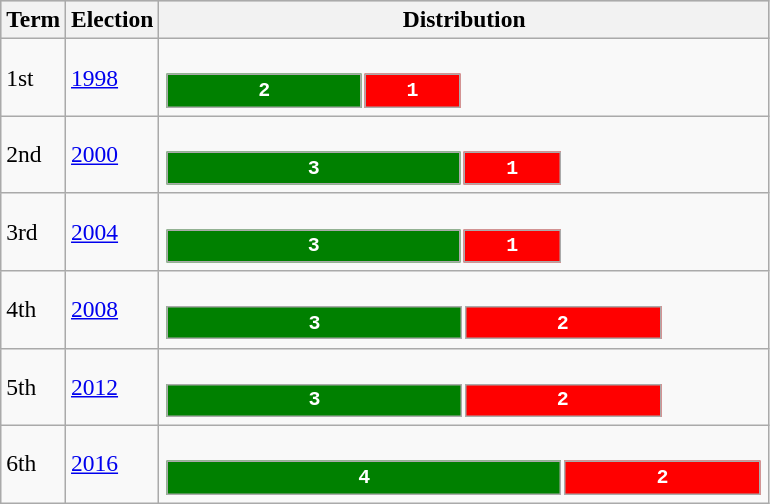<table class="wikitable" style="font-size:98%; align="right">
<tr bgcolor="#CCCCCC">
<th>Term</th>
<th>Election</th>
<th>Distribution</th>
</tr>
<tr>
<td>1st</td>
<td><a href='#'>1998</a></td>
<td><br><table style="width:15em; font-size:85%; text-align:center; font-family:Courier New;">
<tr style="font-weight:bold">
<td style="background:Green; width:66.67%; color:white;">2</td>
<td style="background:Red; width:33.33%; color:white;">1</td>
</tr>
</table>
</td>
</tr>
<tr>
<td>2nd</td>
<td><a href='#'>2000</a></td>
<td><br><table style="width:20em; font-size:85%; text-align:center; font-family:Courier New;">
<tr style="font-weight:bold">
<td style="background:Green; width:75.00%; color:white;">3</td>
<td style="background:Red; width:25.00%; color:white;">1</td>
</tr>
</table>
</td>
</tr>
<tr>
<td>3rd</td>
<td><a href='#'>2004</a></td>
<td><br><table style="width:20em; font-size:85%; text-align:center; font-family:Courier New;">
<tr style="font-weight:bold">
<td style="background:Green; width:75.00%; color:white;">3</td>
<td style="background:Red; width:25.00%; color:white;">1</td>
</tr>
</table>
</td>
</tr>
<tr>
<td>4th</td>
<td><a href='#'>2008</a></td>
<td><br><table style="width:25em; font-size:85%; text-align:center; font-family:Courier New;">
<tr style="font-weight:bold">
<td style="background:Green; width:60.00%; color:white;">3</td>
<td style="background:Red; width:40.00%; color:white;">2</td>
</tr>
</table>
</td>
</tr>
<tr>
<td>5th</td>
<td><a href='#'>2012</a></td>
<td><br><table style="width:25em; font-size:85%; text-align:center; font-family:Courier New;">
<tr style="font-weight:bold">
<td style="background:Green; width:60.00%; color:white;">3</td>
<td style="background:Red; width:40.00%; color:white;">2</td>
</tr>
</table>
</td>
</tr>
<tr>
<td>6th</td>
<td><a href='#'>2016</a></td>
<td><br><table style="width:30em; font-size:85%; text-align:center; font-family:Courier New;">
<tr style="font-weight:bold">
<td style="background:Green; width:66.67%; color:white;">4</td>
<td style="background:Red; width:33.33; color:white;">2</td>
</tr>
</table>
</td>
</tr>
</table>
